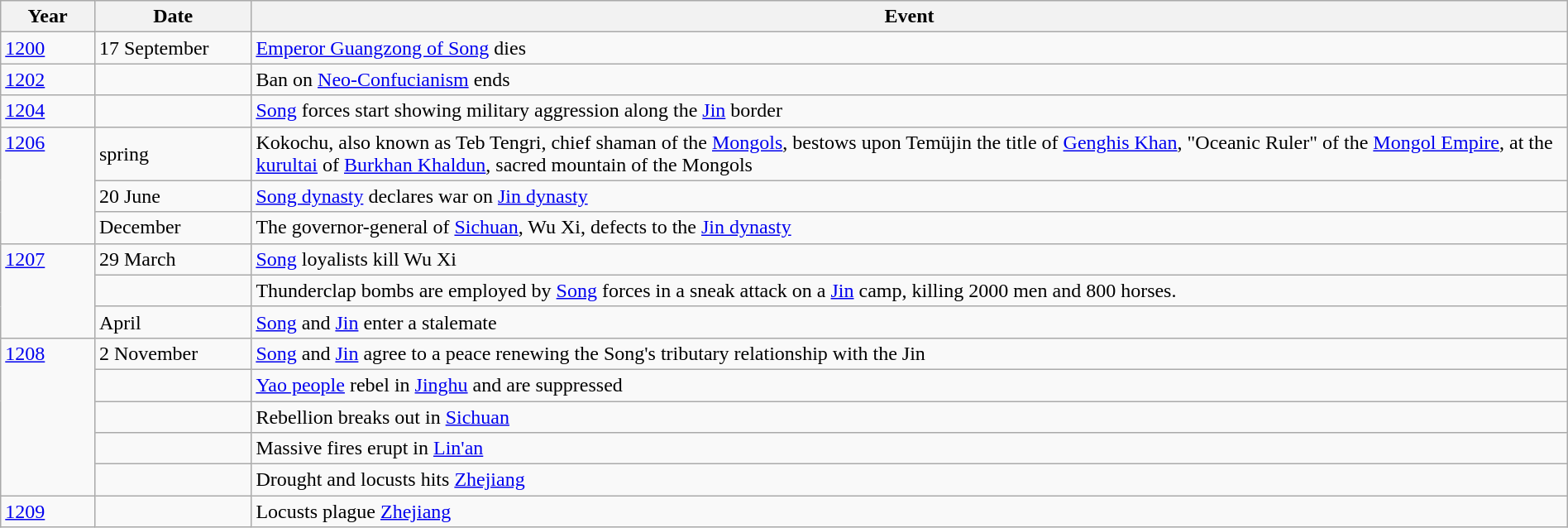<table class="wikitable" width="100%">
<tr>
<th style="width:6%">Year</th>
<th style="width:10%">Date</th>
<th>Event</th>
</tr>
<tr>
<td><a href='#'>1200</a></td>
<td>17 September</td>
<td><a href='#'>Emperor Guangzong of Song</a> dies</td>
</tr>
<tr>
<td><a href='#'>1202</a></td>
<td></td>
<td>Ban on <a href='#'>Neo-Confucianism</a> ends</td>
</tr>
<tr>
<td><a href='#'>1204</a></td>
<td></td>
<td><a href='#'>Song</a> forces start showing military aggression along the <a href='#'>Jin</a> border</td>
</tr>
<tr>
<td rowspan="3" valign="top"><a href='#'>1206</a></td>
<td>spring</td>
<td>Kokochu, also known as Teb Tengri, chief shaman of the <a href='#'>Mongols</a>, bestows upon Temüjin the title of <a href='#'>Genghis Khan</a>, "Oceanic Ruler" of the <a href='#'>Mongol Empire</a>, at the <a href='#'>kurultai</a> of <a href='#'>Burkhan Khaldun</a>, sacred mountain of the Mongols</td>
</tr>
<tr>
<td>20 June</td>
<td><a href='#'>Song dynasty</a> declares war on <a href='#'>Jin dynasty</a></td>
</tr>
<tr>
<td>December</td>
<td>The governor-general of <a href='#'>Sichuan</a>, Wu Xi, defects to the <a href='#'>Jin dynasty</a></td>
</tr>
<tr>
<td rowspan="3" valign="top"><a href='#'>1207</a></td>
<td>29 March</td>
<td><a href='#'>Song</a> loyalists kill Wu Xi</td>
</tr>
<tr>
<td></td>
<td>Thunderclap bombs are employed by <a href='#'>Song</a> forces in a sneak attack on a <a href='#'>Jin</a> camp, killing 2000 men and 800 horses.</td>
</tr>
<tr>
<td>April</td>
<td><a href='#'>Song</a> and <a href='#'>Jin</a> enter a stalemate</td>
</tr>
<tr>
<td rowspan="5" valign="top"><a href='#'>1208</a></td>
<td>2 November</td>
<td><a href='#'>Song</a> and <a href='#'>Jin</a> agree to a peace renewing the Song's tributary relationship with the Jin</td>
</tr>
<tr>
<td></td>
<td><a href='#'>Yao people</a> rebel in <a href='#'>Jinghu</a> and are suppressed</td>
</tr>
<tr>
<td></td>
<td>Rebellion breaks out in <a href='#'>Sichuan</a></td>
</tr>
<tr>
<td></td>
<td>Massive fires erupt in <a href='#'>Lin'an</a></td>
</tr>
<tr>
<td></td>
<td>Drought and locusts hits <a href='#'>Zhejiang</a></td>
</tr>
<tr>
<td><a href='#'>1209</a></td>
<td></td>
<td>Locusts plague <a href='#'>Zhejiang</a></td>
</tr>
</table>
